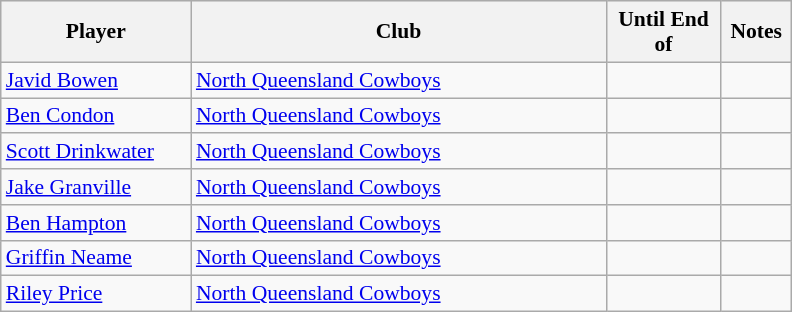<table class="wikitable" style="font-size:90%">
<tr bgcolor="#efefef">
<th width="120">Player</th>
<th width="270">Club</th>
<th width="70">Until End of</th>
<th width="40">Notes</th>
</tr>
<tr>
<td><a href='#'>Javid Bowen</a></td>
<td> <a href='#'>North Queensland Cowboys</a></td>
<td></td>
<td></td>
</tr>
<tr>
<td><a href='#'>Ben Condon</a></td>
<td> <a href='#'>North Queensland Cowboys</a></td>
<td></td>
<td></td>
</tr>
<tr>
<td><a href='#'>Scott Drinkwater</a></td>
<td> <a href='#'>North Queensland Cowboys</a></td>
<td></td>
<td></td>
</tr>
<tr>
<td><a href='#'>Jake Granville</a></td>
<td> <a href='#'>North Queensland Cowboys</a></td>
<td></td>
<td></td>
</tr>
<tr>
<td><a href='#'>Ben Hampton</a></td>
<td> <a href='#'>North Queensland Cowboys</a></td>
<td></td>
<td></td>
</tr>
<tr>
<td><a href='#'>Griffin Neame</a></td>
<td> <a href='#'>North Queensland Cowboys</a></td>
<td></td>
<td></td>
</tr>
<tr>
<td><a href='#'>Riley Price</a></td>
<td> <a href='#'>North Queensland Cowboys</a></td>
<td></td>
<td></td>
</tr>
</table>
